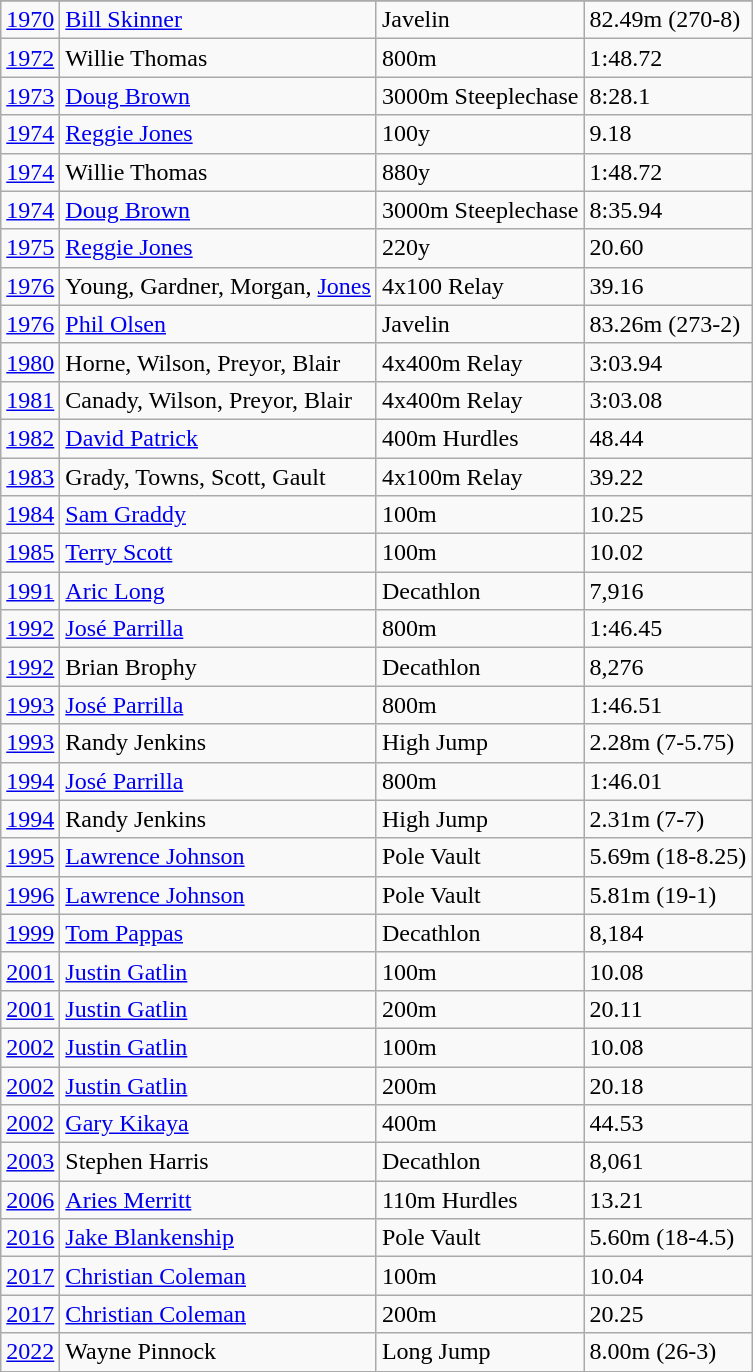<table class="wikitable">
<tr>
</tr>
<tr>
<td><a href='#'>1970</a></td>
<td><a href='#'>Bill Skinner</a></td>
<td>Javelin</td>
<td>82.49m (270-8)</td>
</tr>
<tr>
<td><a href='#'>1972</a></td>
<td>Willie Thomas</td>
<td>800m</td>
<td>1:48.72</td>
</tr>
<tr>
<td><a href='#'>1973</a></td>
<td><a href='#'>Doug Brown</a></td>
<td>3000m Steeplechase</td>
<td>8:28.1</td>
</tr>
<tr>
<td><a href='#'>1974</a></td>
<td><a href='#'>Reggie Jones</a></td>
<td>100y</td>
<td>9.18</td>
</tr>
<tr>
<td><a href='#'>1974</a></td>
<td>Willie Thomas</td>
<td>880y</td>
<td>1:48.72</td>
</tr>
<tr>
<td><a href='#'>1974</a></td>
<td><a href='#'>Doug Brown</a></td>
<td>3000m Steeplechase</td>
<td>8:35.94</td>
</tr>
<tr>
<td><a href='#'>1975</a></td>
<td><a href='#'>Reggie Jones</a></td>
<td>220y</td>
<td>20.60</td>
</tr>
<tr>
<td><a href='#'>1976</a></td>
<td>Young, Gardner, Morgan, <a href='#'>Jones</a></td>
<td>4x100 Relay</td>
<td>39.16</td>
</tr>
<tr>
<td><a href='#'>1976</a></td>
<td><a href='#'>Phil Olsen</a></td>
<td>Javelin</td>
<td>83.26m (273-2)</td>
</tr>
<tr>
<td><a href='#'>1980</a></td>
<td>Horne, Wilson, Preyor, Blair</td>
<td>4x400m Relay</td>
<td>3:03.94</td>
</tr>
<tr>
<td><a href='#'>1981</a></td>
<td>Canady, Wilson, Preyor, Blair</td>
<td>4x400m Relay</td>
<td>3:03.08</td>
</tr>
<tr>
<td><a href='#'>1982</a></td>
<td><a href='#'>David Patrick</a></td>
<td>400m Hurdles</td>
<td>48.44</td>
</tr>
<tr>
<td><a href='#'>1983</a></td>
<td>Grady, Towns, Scott, Gault</td>
<td>4x100m Relay</td>
<td>39.22</td>
</tr>
<tr>
<td><a href='#'>1984</a></td>
<td><a href='#'>Sam Graddy</a></td>
<td>100m</td>
<td>10.25</td>
</tr>
<tr>
<td><a href='#'>1985</a></td>
<td><a href='#'>Terry Scott</a></td>
<td>100m</td>
<td>10.02</td>
</tr>
<tr>
<td><a href='#'>1991</a></td>
<td><a href='#'>Aric Long</a></td>
<td>Decathlon</td>
<td>7,916</td>
</tr>
<tr>
<td><a href='#'>1992</a></td>
<td><a href='#'>José Parrilla</a></td>
<td>800m</td>
<td>1:46.45</td>
</tr>
<tr>
<td><a href='#'>1992</a></td>
<td>Brian Brophy</td>
<td>Decathlon</td>
<td>8,276</td>
</tr>
<tr>
<td><a href='#'>1993</a></td>
<td><a href='#'>José Parrilla</a></td>
<td>800m</td>
<td>1:46.51</td>
</tr>
<tr>
<td><a href='#'>1993</a></td>
<td>Randy Jenkins</td>
<td>High Jump</td>
<td>2.28m (7-5.75)</td>
</tr>
<tr>
<td><a href='#'>1994</a></td>
<td><a href='#'>José Parrilla</a></td>
<td>800m</td>
<td>1:46.01</td>
</tr>
<tr>
<td><a href='#'>1994</a></td>
<td>Randy Jenkins</td>
<td>High Jump</td>
<td>2.31m (7-7)</td>
</tr>
<tr>
<td><a href='#'>1995</a></td>
<td><a href='#'>Lawrence Johnson</a></td>
<td>Pole Vault</td>
<td>5.69m (18-8.25)</td>
</tr>
<tr>
<td><a href='#'>1996</a></td>
<td><a href='#'>Lawrence Johnson</a></td>
<td>Pole Vault</td>
<td>5.81m (19-1)</td>
</tr>
<tr>
<td><a href='#'>1999</a></td>
<td><a href='#'>Tom Pappas</a></td>
<td>Decathlon</td>
<td>8,184</td>
</tr>
<tr>
<td><a href='#'>2001</a></td>
<td><a href='#'>Justin Gatlin</a></td>
<td>100m</td>
<td>10.08</td>
</tr>
<tr>
<td><a href='#'>2001</a></td>
<td><a href='#'>Justin Gatlin</a></td>
<td>200m</td>
<td>20.11</td>
</tr>
<tr>
<td><a href='#'>2002</a></td>
<td><a href='#'>Justin Gatlin</a></td>
<td>100m</td>
<td>10.08</td>
</tr>
<tr>
<td><a href='#'>2002</a></td>
<td><a href='#'>Justin Gatlin</a></td>
<td>200m</td>
<td>20.18</td>
</tr>
<tr>
<td><a href='#'>2002</a></td>
<td><a href='#'>Gary Kikaya</a></td>
<td>400m</td>
<td>44.53</td>
</tr>
<tr>
<td><a href='#'>2003</a></td>
<td>Stephen Harris</td>
<td>Decathlon</td>
<td>8,061</td>
</tr>
<tr>
<td><a href='#'>2006</a></td>
<td><a href='#'>Aries Merritt</a></td>
<td>110m Hurdles</td>
<td>13.21</td>
</tr>
<tr>
<td><a href='#'>2016</a></td>
<td><a href='#'>Jake Blankenship</a></td>
<td>Pole Vault</td>
<td>5.60m (18-4.5)</td>
</tr>
<tr>
<td><a href='#'>2017</a></td>
<td><a href='#'>Christian Coleman</a></td>
<td>100m</td>
<td>10.04</td>
</tr>
<tr>
<td><a href='#'>2017</a></td>
<td><a href='#'>Christian Coleman</a></td>
<td>200m</td>
<td>20.25</td>
</tr>
<tr>
<td><a href='#'>2022</a></td>
<td>Wayne Pinnock</td>
<td>Long Jump</td>
<td>8.00m (26-3)</td>
</tr>
</table>
